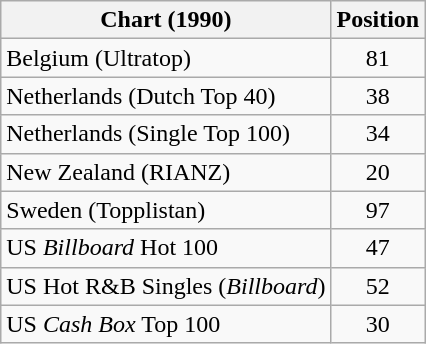<table class="wikitable sortable">
<tr>
<th>Chart (1990)</th>
<th>Position</th>
</tr>
<tr>
<td>Belgium (Ultratop)</td>
<td align="center">81</td>
</tr>
<tr>
<td>Netherlands (Dutch Top 40)</td>
<td align="center">38</td>
</tr>
<tr>
<td>Netherlands (Single Top 100)</td>
<td align="center">34</td>
</tr>
<tr>
<td>New Zealand (RIANZ)</td>
<td align="center">20</td>
</tr>
<tr>
<td>Sweden (Topplistan)</td>
<td align="center">97</td>
</tr>
<tr>
<td>US <em>Billboard</em> Hot 100</td>
<td align="center">47</td>
</tr>
<tr>
<td>US Hot R&B Singles (<em>Billboard</em>)</td>
<td align="center">52</td>
</tr>
<tr>
<td>US <em>Cash Box</em> Top 100</td>
<td align="center">30</td>
</tr>
</table>
